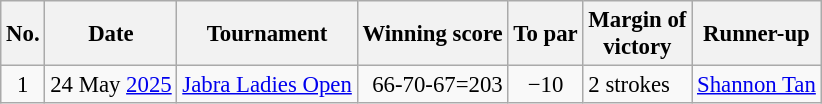<table class="wikitable " style="font-size:95%;">
<tr>
<th>No.</th>
<th>Date</th>
<th>Tournament</th>
<th>Winning score</th>
<th>To par</th>
<th>Margin of<br>victory</th>
<th>Runner-up</th>
</tr>
<tr>
<td align=center>1</td>
<td align=right>24 May <a href='#'>2025</a></td>
<td><a href='#'>Jabra Ladies Open</a></td>
<td align=right>66-70-67=203</td>
<td align=center>−10</td>
<td>2 strokes</td>
<td> <a href='#'>Shannon Tan</a></td>
</tr>
</table>
